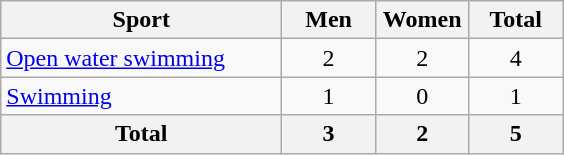<table class="wikitable sortable" style="text-align:center;">
<tr>
<th width=180>Sport</th>
<th width=55>Men</th>
<th width=55>Women</th>
<th width=55>Total</th>
</tr>
<tr>
<td align=left><a href='#'>Open water swimming</a></td>
<td>2</td>
<td>2</td>
<td>4</td>
</tr>
<tr>
<td align=left><a href='#'>Swimming</a></td>
<td>1</td>
<td>0</td>
<td>1</td>
</tr>
<tr>
<th>Total</th>
<th>3</th>
<th>2</th>
<th>5</th>
</tr>
</table>
